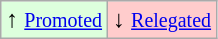<table class="wikitable" align="center">
<tr>
<td style="background:#ddffdd">↑ <small><a href='#'>Promoted</a></small></td>
<td style="background:#ffcccc">↓ <small><a href='#'>Relegated</a></small></td>
</tr>
</table>
